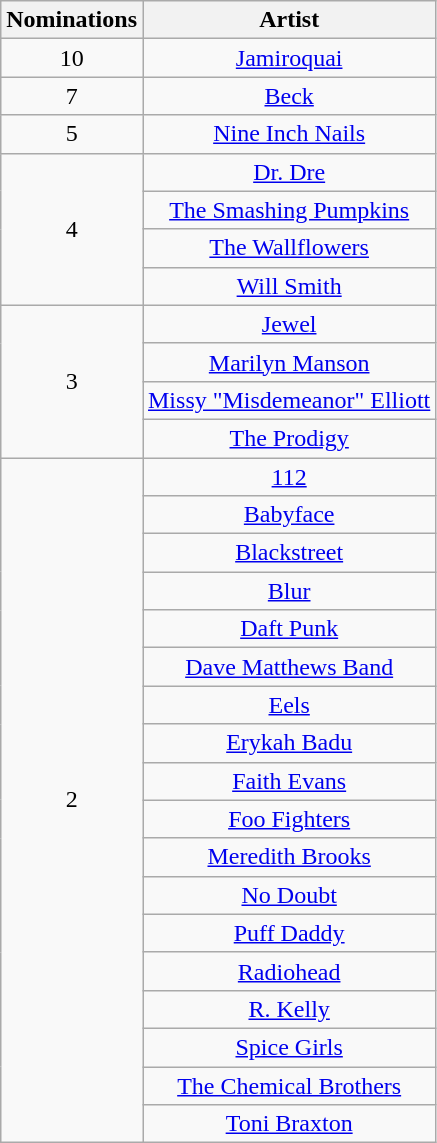<table class="wikitable" rowspan="2" style="text-align:center">
<tr>
<th scope="col" style="width:55px;">Nominations</th>
<th scope="col" style="text-align:center;">Artist</th>
</tr>
<tr>
<td style="text-align:center">10</td>
<td><a href='#'>Jamiroquai</a></td>
</tr>
<tr>
<td style="text-align:center">7</td>
<td><a href='#'>Beck</a></td>
</tr>
<tr>
<td style="text-align:center">5</td>
<td><a href='#'>Nine Inch Nails</a></td>
</tr>
<tr>
<td rowspan="4" style="text-align:center">4</td>
<td><a href='#'>Dr. Dre</a></td>
</tr>
<tr>
<td><a href='#'>The Smashing Pumpkins</a></td>
</tr>
<tr>
<td><a href='#'>The Wallflowers</a></td>
</tr>
<tr>
<td><a href='#'>Will Smith</a></td>
</tr>
<tr>
<td rowspan="4" style="text-align:center">3</td>
<td><a href='#'>Jewel</a></td>
</tr>
<tr>
<td><a href='#'>Marilyn Manson</a></td>
</tr>
<tr>
<td><a href='#'>Missy "Misdemeanor" Elliott</a></td>
</tr>
<tr>
<td><a href='#'>The Prodigy</a></td>
</tr>
<tr>
<td rowspan="18" style="text-align:center">2</td>
<td><a href='#'>112</a></td>
</tr>
<tr>
<td><a href='#'>Babyface</a></td>
</tr>
<tr>
<td><a href='#'>Blackstreet</a></td>
</tr>
<tr>
<td><a href='#'>Blur</a></td>
</tr>
<tr>
<td><a href='#'>Daft Punk</a></td>
</tr>
<tr>
<td><a href='#'>Dave Matthews Band</a></td>
</tr>
<tr>
<td><a href='#'>Eels</a></td>
</tr>
<tr>
<td><a href='#'>Erykah Badu</a></td>
</tr>
<tr>
<td><a href='#'>Faith Evans</a></td>
</tr>
<tr>
<td><a href='#'>Foo Fighters</a></td>
</tr>
<tr>
<td><a href='#'>Meredith Brooks</a></td>
</tr>
<tr>
<td><a href='#'>No Doubt</a></td>
</tr>
<tr>
<td><a href='#'>Puff Daddy</a></td>
</tr>
<tr>
<td><a href='#'>Radiohead</a></td>
</tr>
<tr>
<td><a href='#'>R. Kelly</a></td>
</tr>
<tr>
<td><a href='#'>Spice Girls</a></td>
</tr>
<tr>
<td><a href='#'>The Chemical Brothers</a></td>
</tr>
<tr>
<td><a href='#'>Toni Braxton</a></td>
</tr>
</table>
